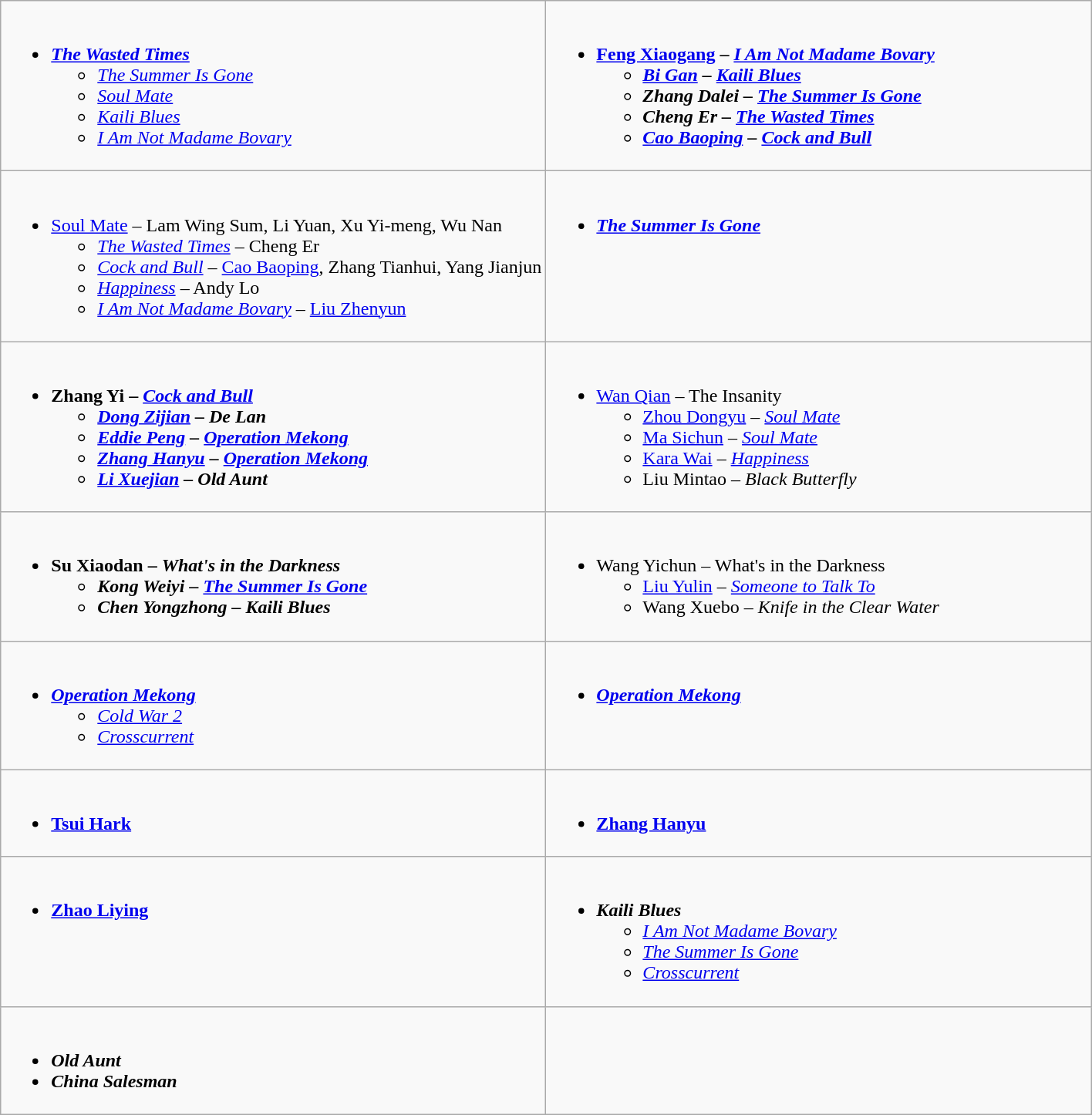<table class=wikitable>
<tr>
<td valign="top" width="50%"><br><ul><li><strong><em><a href='#'>The Wasted Times</a></em></strong><ul><li><em><a href='#'>The Summer Is Gone</a></em></li><li><em><a href='#'>Soul Mate</a></em></li><li><em><a href='#'>Kaili Blues</a></em></li><li><em><a href='#'>I Am Not Madame Bovary</a></em></li></ul></li></ul></td>
<td valign="top" width="50%"><br><ul><li><strong><a href='#'>Feng Xiaogang</a> – <em><a href='#'>I Am Not Madame Bovary</a><strong><em><ul><li><a href='#'>Bi Gan</a> – </em><a href='#'>Kaili Blues</a><em></li><li>Zhang Dalei – </em><a href='#'>The Summer Is Gone</a><em></li><li>Cheng Er – </em><a href='#'>The Wasted Times</a><em></li><li><a href='#'>Cao Baoping</a> – </em><a href='#'>Cock and Bull</a><em></li></ul></li></ul></td>
</tr>
<tr>
<td valign="top" width="50%"><br><ul><li></em></strong><a href='#'>Soul Mate</a></em> – Lam Wing Sum, Li Yuan, Xu Yi-meng, Wu Nan</strong><ul><li><em><a href='#'>The Wasted Times</a></em> – Cheng Er</li><li><em><a href='#'>Cock and Bull</a></em> – <a href='#'>Cao Baoping</a>, Zhang Tianhui, Yang Jianjun</li><li><em><a href='#'>Happiness</a></em> – Andy Lo</li><li><em><a href='#'>I Am Not Madame Bovary</a></em> – <a href='#'>Liu Zhenyun</a></li></ul></li></ul></td>
<td valign="top" width="50%"><br><ul><li><strong><em><a href='#'>The Summer Is Gone</a></em></strong></li></ul></td>
</tr>
<tr>
<td valign="top" width="50%"><br><ul><li><strong>Zhang Yi – <em><a href='#'>Cock and Bull</a><strong><em><ul><li><a href='#'>Dong Zijian</a> – </em>De Lan<em></li><li><a href='#'>Eddie Peng</a> – </em><a href='#'>Operation Mekong</a><em></li><li><a href='#'>Zhang Hanyu</a> – </em><a href='#'>Operation Mekong</a><em></li><li><a href='#'>Li Xuejian</a> –  </em>Old Aunt<em></li></ul></li></ul></td>
<td valign="top" width="50%"><br><ul><li></strong><a href='#'>Wan Qian</a> – </em>The Insanity</em></strong><ul><li><a href='#'>Zhou Dongyu</a> – <em><a href='#'>Soul Mate</a></em></li><li><a href='#'>Ma Sichun</a> – <em><a href='#'>Soul Mate</a></em></li><li><a href='#'>Kara Wai</a> – <em><a href='#'>Happiness</a></em></li><li>Liu Mintao – <em>Black Butterfly</em></li></ul></li></ul></td>
</tr>
<tr>
<td valign="top" width="50%"><br><ul><li><strong>Su Xiaodan – <em>What's in the Darkness<strong><em><ul><li>Kong Weiyi – </em><a href='#'>The Summer Is Gone</a><em></li><li>Chen Yongzhong – </em>Kaili Blues<em></li></ul></li></ul></td>
<td valign="top" width="50%"><br><ul><li></strong>Wang Yichun – </em>What's in the Darkness</em></strong><ul><li><a href='#'>Liu Yulin</a> – <em><a href='#'>Someone to Talk To</a></em></li><li>Wang Xuebo – <em>Knife in the Clear Water</em></li></ul></li></ul></td>
</tr>
<tr>
<td valign="top" width="50%"><br><ul><li><strong><em><a href='#'>Operation Mekong</a></em></strong><ul><li><em><a href='#'>Cold War 2</a></em></li><li><em><a href='#'>Crosscurrent</a></em></li></ul></li></ul></td>
<td valign="top" width="50%"><br><ul><li><strong><em><a href='#'>Operation Mekong</a></em></strong></li></ul></td>
</tr>
<tr>
<td valign="top" width="50%"><br><ul><li><strong><a href='#'>Tsui Hark</a></strong></li></ul></td>
<td valign="top" width="50%"><br><ul><li><strong><a href='#'>Zhang Hanyu</a></strong></li></ul></td>
</tr>
<tr>
<td valign="top" width="50%"><br><ul><li><strong><a href='#'>Zhao Liying</a></strong></li></ul></td>
<td valign="top" width="50%"><br><ul><li><strong><em>Kaili Blues</em></strong><ul><li><em><a href='#'>I Am Not Madame Bovary</a></em></li><li><em><a href='#'>The Summer Is Gone</a></em></li><li><em><a href='#'>Crosscurrent</a></em></li></ul></li></ul></td>
</tr>
<tr>
<td valign="top" width="50%"><br><ul><li><strong><em>Old Aunt</em></strong></li><li><strong><em>China Salesman</em></strong></li></ul></td>
</tr>
</table>
